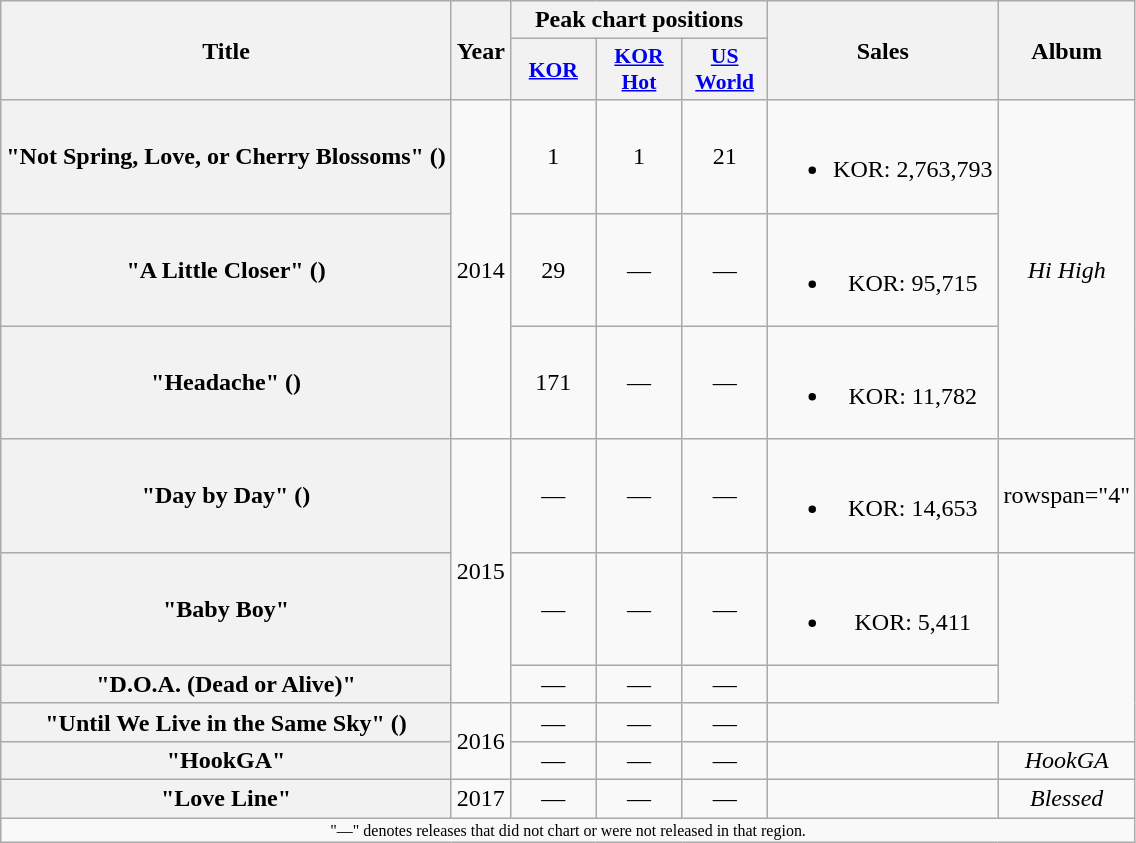<table class="wikitable plainrowheaders" style="text-align:center;" border="1">
<tr>
<th scope="col" rowspan="2">Title</th>
<th scope="col" rowspan="2">Year</th>
<th colspan="3" scope="col">Peak chart positions</th>
<th scope="col" rowspan="2">Sales</th>
<th scope="col" rowspan="2">Album</th>
</tr>
<tr>
<th scope="col" style="width:3.5em;font-size:90%;"><a href='#'>KOR</a><br></th>
<th scope="col" style="width:3.5em;font-size:90%;"><a href='#'>KOR<br>Hot</a><br></th>
<th scope="col" style="width:3.5em;font-size:90%;"><a href='#'>US<br>World</a><br></th>
</tr>
<tr>
<th scope="row">"Not Spring, Love, or Cherry Blossoms" () </th>
<td rowspan="3">2014</td>
<td>1</td>
<td>1</td>
<td>21</td>
<td><br><ul><li>KOR: 2,763,793</li></ul></td>
<td rowspan="3"><em>Hi High</em></td>
</tr>
<tr>
<th scope="row">"A Little Closer" () </th>
<td>29</td>
<td>—</td>
<td>—</td>
<td><br><ul><li>KOR: 95,715</li></ul></td>
</tr>
<tr>
<th scope="row">"Headache" ()</th>
<td>171</td>
<td>—</td>
<td>—</td>
<td><br><ul><li>KOR: 11,782</li></ul></td>
</tr>
<tr>
<th scope="row">"Day by Day" ()</th>
<td rowspan="3">2015</td>
<td>—</td>
<td>—</td>
<td>—</td>
<td><br><ul><li>KOR: 14,653</li></ul></td>
<td>rowspan="4" </td>
</tr>
<tr>
<th scope="row">"Baby Boy"</th>
<td>—</td>
<td>—</td>
<td>—</td>
<td><br><ul><li>KOR: 5,411</li></ul></td>
</tr>
<tr>
<th scope="row">"D.O.A. (Dead or Alive)"</th>
<td>—</td>
<td>—</td>
<td>—</td>
<td></td>
</tr>
<tr>
<th scope="row">"Until We Live in the Same Sky" ()</th>
<td rowspan="2">2016</td>
<td>—</td>
<td>—</td>
<td>—</td>
</tr>
<tr>
<th scope="row">"HookGA" </th>
<td>—</td>
<td>—</td>
<td>—</td>
<td></td>
<td><em>HookGA</em></td>
</tr>
<tr>
<th scope="row">"Love Line"</th>
<td>2017</td>
<td>—</td>
<td>—</td>
<td>—</td>
<td></td>
<td><em>Blessed</em></td>
</tr>
<tr>
<td colspan="7" style="font-size:8pt">"—" denotes releases that did not chart or were not released in that region.</td>
</tr>
</table>
